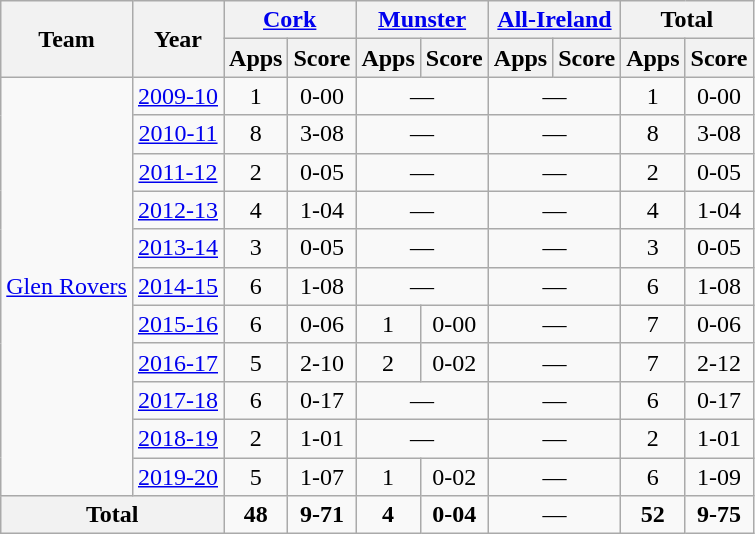<table class="wikitable" style="text-align:center">
<tr>
<th rowspan="2">Team</th>
<th rowspan="2">Year</th>
<th colspan="2"><a href='#'>Cork</a></th>
<th colspan="2"><a href='#'>Munster</a></th>
<th colspan="2"><a href='#'>All-Ireland</a></th>
<th colspan="2">Total</th>
</tr>
<tr>
<th>Apps</th>
<th>Score</th>
<th>Apps</th>
<th>Score</th>
<th>Apps</th>
<th>Score</th>
<th>Apps</th>
<th>Score</th>
</tr>
<tr>
<td rowspan="11"><a href='#'>Glen Rovers</a></td>
<td><a href='#'>2009-10</a></td>
<td>1</td>
<td>0-00</td>
<td colspan=2>—</td>
<td colspan=2>—</td>
<td>1</td>
<td>0-00</td>
</tr>
<tr>
<td><a href='#'>2010-11</a></td>
<td>8</td>
<td>3-08</td>
<td colspan=2>—</td>
<td colspan=2>—</td>
<td>8</td>
<td>3-08</td>
</tr>
<tr>
<td><a href='#'>2011-12</a></td>
<td>2</td>
<td>0-05</td>
<td colspan=2>—</td>
<td colspan=2>—</td>
<td>2</td>
<td>0-05</td>
</tr>
<tr>
<td><a href='#'>2012-13</a></td>
<td>4</td>
<td>1-04</td>
<td colspan=2>—</td>
<td colspan=2>—</td>
<td>4</td>
<td>1-04</td>
</tr>
<tr>
<td><a href='#'>2013-14</a></td>
<td>3</td>
<td>0-05</td>
<td colspan=2>—</td>
<td colspan=2>—</td>
<td>3</td>
<td>0-05</td>
</tr>
<tr>
<td><a href='#'>2014-15</a></td>
<td>6</td>
<td>1-08</td>
<td colspan=2>—</td>
<td colspan=2>—</td>
<td>6</td>
<td>1-08</td>
</tr>
<tr>
<td><a href='#'>2015-16</a></td>
<td>6</td>
<td>0-06</td>
<td>1</td>
<td>0-00</td>
<td colspan=2>—</td>
<td>7</td>
<td>0-06</td>
</tr>
<tr>
<td><a href='#'>2016-17</a></td>
<td>5</td>
<td>2-10</td>
<td>2</td>
<td>0-02</td>
<td colspan=2>—</td>
<td>7</td>
<td>2-12</td>
</tr>
<tr>
<td><a href='#'>2017-18</a></td>
<td>6</td>
<td>0-17</td>
<td colspan=2>—</td>
<td colspan=2>—</td>
<td>6</td>
<td>0-17</td>
</tr>
<tr>
<td><a href='#'>2018-19</a></td>
<td>2</td>
<td>1-01</td>
<td colspan=2>—</td>
<td colspan=2>—</td>
<td>2</td>
<td>1-01</td>
</tr>
<tr>
<td><a href='#'>2019-20</a></td>
<td>5</td>
<td>1-07</td>
<td>1</td>
<td>0-02</td>
<td colspan=2>—</td>
<td>6</td>
<td>1-09</td>
</tr>
<tr>
<th colspan="2">Total</th>
<td><strong>48</strong></td>
<td><strong>9-71</strong></td>
<td><strong>4</strong></td>
<td><strong>0-04</strong></td>
<td colspan=2>—</td>
<td><strong>52</strong></td>
<td><strong>9-75</strong></td>
</tr>
</table>
